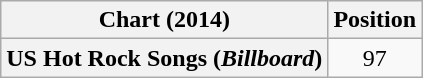<table class="wikitable plainrowheaders" style="text-align:center;">
<tr>
<th scope="col">Chart (2014)</th>
<th scope="col">Position</th>
</tr>
<tr>
<th scope="row">US Hot Rock Songs (<em>Billboard</em>)</th>
<td>97</td>
</tr>
</table>
